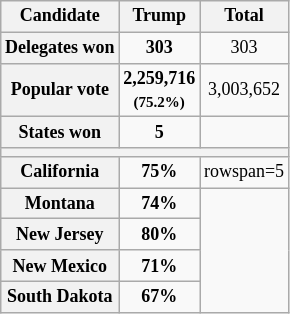<table class="wikitable" style="font-size:12px; text-align: center;">
<tr>
<th>Candidate</th>
<th>Trump</th>
<th>Total</th>
</tr>
<tr>
<th>Delegates won</th>
<td><strong>303</strong> </td>
<td>303</td>
</tr>
<tr>
<th>Popular vote</th>
<td><strong>2,259,716 <br><small>(75.2%)</small></strong> </td>
<td>3,003,652 </td>
</tr>
<tr>
<th>States won</th>
<td><strong>5</strong>   </td>
<td></td>
</tr>
<tr>
<th colspan="5"></th>
</tr>
<tr>
<th>California</th>
<td><strong>75%</strong> </td>
<td>rowspan=5 </td>
</tr>
<tr>
<th>Montana</th>
<td><strong>74%</strong> </td>
</tr>
<tr>
<th>New Jersey</th>
<td><strong>80%</strong> </td>
</tr>
<tr>
<th>New Mexico</th>
<td><strong>71%</strong> </td>
</tr>
<tr>
<th>South Dakota</th>
<td><strong>67%</strong> </td>
</tr>
</table>
